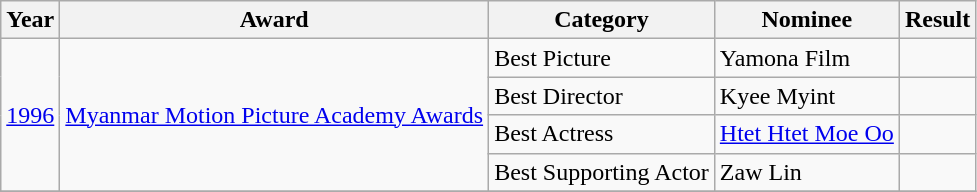<table class="wikitable">
<tr>
<th>Year</th>
<th>Award</th>
<th>Category</th>
<th>Nominee</th>
<th>Result</th>
</tr>
<tr>
<td scope="row" rowspan="4"><a href='#'>1996</a></td>
<td scope="row" rowspan="4"><a href='#'>Myanmar Motion Picture Academy Awards</a></td>
<td>Best Picture</td>
<td>Yamona Film</td>
<td></td>
</tr>
<tr>
<td>Best Director</td>
<td>Kyee Myint</td>
<td></td>
</tr>
<tr>
<td>Best Actress</td>
<td><a href='#'>Htet Htet Moe Oo</a></td>
<td></td>
</tr>
<tr>
<td>Best Supporting Actor</td>
<td>Zaw Lin</td>
<td></td>
</tr>
<tr>
</tr>
</table>
